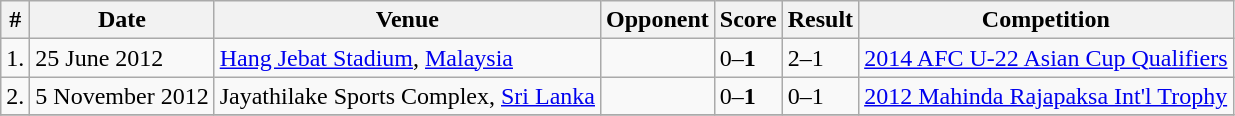<table class="wikitable">
<tr>
<th>#</th>
<th>Date</th>
<th>Venue</th>
<th>Opponent</th>
<th>Score</th>
<th>Result</th>
<th>Competition</th>
</tr>
<tr>
<td>1.</td>
<td>25 June 2012</td>
<td><a href='#'>Hang Jebat Stadium</a>, <a href='#'>Malaysia</a></td>
<td></td>
<td>0–<strong>1</strong></td>
<td>2–1</td>
<td><a href='#'>2014 AFC U-22 Asian Cup Qualifiers</a></td>
</tr>
<tr>
<td>2.</td>
<td>5 November 2012</td>
<td>Jayathilake Sports Complex, <a href='#'>Sri Lanka</a></td>
<td></td>
<td>0–<strong>1</strong></td>
<td>0–1</td>
<td><a href='#'>2012 Mahinda Rajapaksa Int'l Trophy</a></td>
</tr>
<tr>
</tr>
</table>
